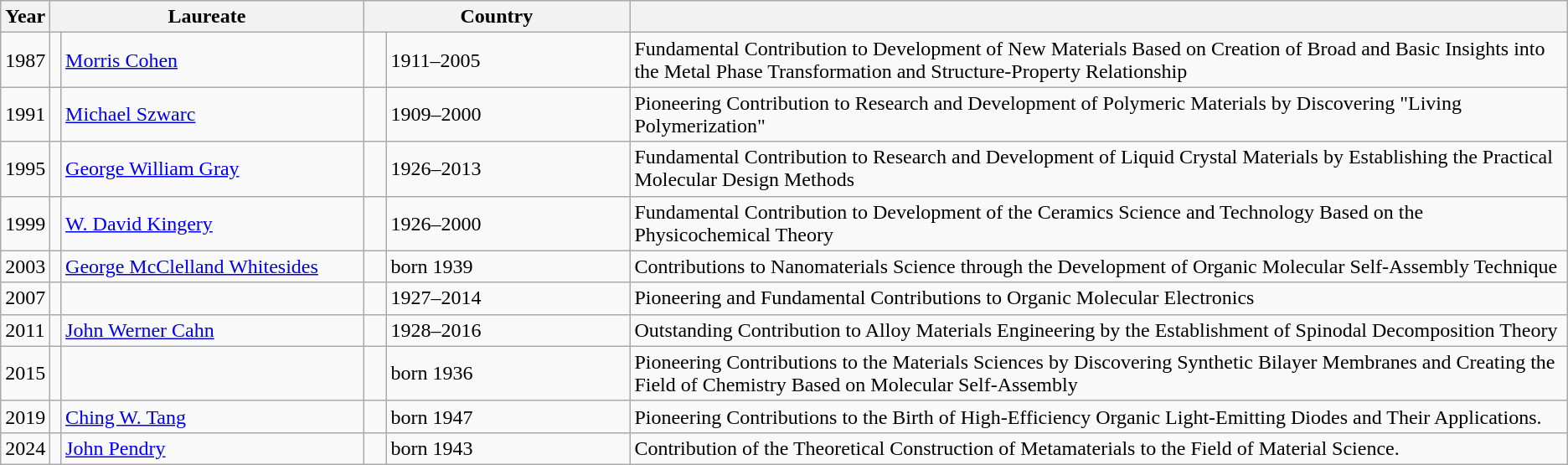<table class="wikitable sortable">
<tr>
<th>Year</th>
<th style="width:20%;" colspan=2>Laureate</th>
<th style="width:17%;" colspan=2>Country</th>
<th></th>
</tr>
<tr>
<td>1987</td>
<td></td>
<td><a href='#'>Morris Cohen</a></td>
<td></td>
<td>1911–2005</td>
<td>Fundamental Contribution to Development of New Materials Based on Creation of Broad and Basic Insights into the Metal Phase Transformation and Structure-Property Relationship</td>
</tr>
<tr>
<td>1991</td>
<td></td>
<td><a href='#'>Michael Szwarc</a></td>
<td></td>
<td>1909–2000</td>
<td>Pioneering Contribution to Research and Development of Polymeric Materials by Discovering "Living Polymerization"</td>
</tr>
<tr>
<td>1995</td>
<td></td>
<td><a href='#'>George William Gray</a></td>
<td></td>
<td>1926–2013</td>
<td>Fundamental Contribution to Research and Development of Liquid Crystal Materials by Establishing the Practical Molecular Design Methods</td>
</tr>
<tr>
<td>1999</td>
<td></td>
<td><a href='#'>W. David Kingery</a></td>
<td></td>
<td>1926–2000</td>
<td>Fundamental Contribution to Development of the Ceramics Science and Technology Based on the Physicochemical Theory</td>
</tr>
<tr>
<td>2003</td>
<td></td>
<td><a href='#'>George McClelland Whitesides</a></td>
<td></td>
<td>born 1939</td>
<td>Contributions to Nanomaterials Science through the Development of Organic Molecular Self-Assembly Technique</td>
</tr>
<tr>
<td>2007</td>
<td></td>
<td></td>
<td></td>
<td>1927–2014</td>
<td>Pioneering and Fundamental Contributions to Organic Molecular Electronics</td>
</tr>
<tr>
<td>2011</td>
<td></td>
<td><a href='#'>John Werner Cahn</a></td>
<td></td>
<td>1928–2016</td>
<td>Outstanding Contribution to Alloy Materials Engineering by the Establishment of Spinodal Decomposition Theory</td>
</tr>
<tr>
<td>2015</td>
<td></td>
<td></td>
<td></td>
<td>born 1936</td>
<td>Pioneering Contributions to the Materials Sciences by Discovering Synthetic Bilayer Membranes and Creating the Field of Chemistry Based on Molecular Self-Assembly</td>
</tr>
<tr>
<td>2019</td>
<td></td>
<td><a href='#'>Ching W. Tang</a></td>
<td><br></td>
<td>born 1947</td>
<td>Pioneering Contributions to the Birth of High-Efficiency Organic Light-Emitting Diodes and Their Applications.</td>
</tr>
<tr>
<td>2024</td>
<td></td>
<td><a href='#'>John Pendry</a></td>
<td></td>
<td>born 1943</td>
<td>Contribution of the Theoretical Construction of Metamaterials to the Field of Material Science.</td>
</tr>
</table>
